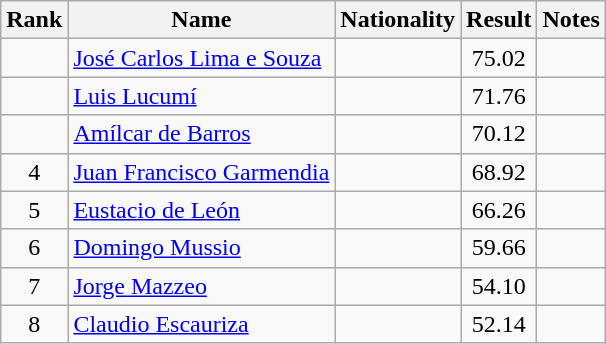<table class="wikitable sortable" style="text-align:center">
<tr>
<th>Rank</th>
<th>Name</th>
<th>Nationality</th>
<th>Result</th>
<th>Notes</th>
</tr>
<tr>
<td></td>
<td align=left><a href='#'>José Carlos Lima e Souza</a></td>
<td align=left></td>
<td>75.02</td>
<td></td>
</tr>
<tr>
<td></td>
<td align=left><a href='#'>Luis Lucumí</a></td>
<td align=left></td>
<td>71.76</td>
<td></td>
</tr>
<tr>
<td></td>
<td align=left><a href='#'>Amílcar de Barros</a></td>
<td align=left></td>
<td>70.12</td>
<td></td>
</tr>
<tr>
<td>4</td>
<td align=left><a href='#'>Juan Francisco Garmendia</a></td>
<td align=left></td>
<td>68.92</td>
<td></td>
</tr>
<tr>
<td>5</td>
<td align=left><a href='#'>Eustacio de León</a></td>
<td align=left></td>
<td>66.26</td>
<td></td>
</tr>
<tr>
<td>6</td>
<td align=left><a href='#'>Domingo Mussio</a></td>
<td align=left></td>
<td>59.66</td>
<td></td>
</tr>
<tr>
<td>7</td>
<td align=left><a href='#'>Jorge Mazzeo</a></td>
<td align=left></td>
<td>54.10</td>
<td></td>
</tr>
<tr>
<td>8</td>
<td align=left><a href='#'>Claudio Escauriza</a></td>
<td align=left></td>
<td>52.14</td>
<td></td>
</tr>
</table>
